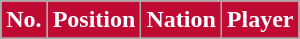<table class="wikitable sortable">
<tr>
<th style="background:#BF0A34; color:white;" scope="col">No.</th>
<th style="background:#BF0A34; color:white;" scope="col">Position</th>
<th style="background:#BF0A34; color:white;" scope="col">Nation</th>
<th style="background:#BF0A34; color:white;" scope="col">Player</th>
</tr>
<tr>
</tr>
</table>
